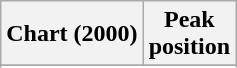<table class="wikitable plainrowheaders" style="text-align:center">
<tr>
<th>Chart (2000)</th>
<th>Peak<br>position</th>
</tr>
<tr>
</tr>
<tr>
</tr>
</table>
